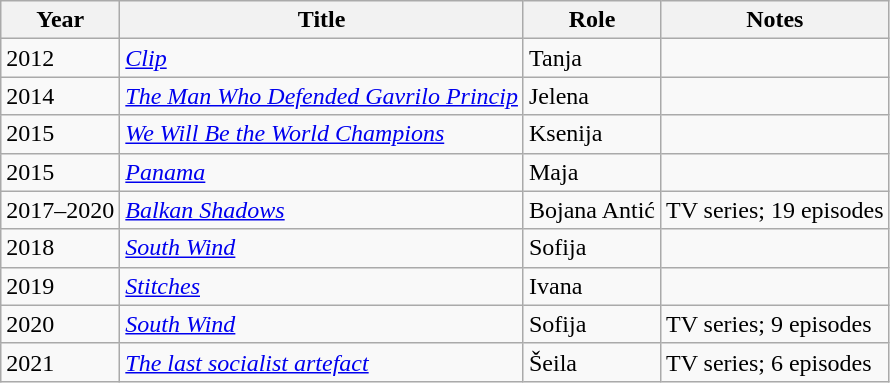<table class="wikitable sortable">
<tr>
<th>Year</th>
<th>Title</th>
<th>Role</th>
<th class="unsortable">Notes</th>
</tr>
<tr>
<td>2012</td>
<td><em><a href='#'>Clip</a></em></td>
<td>Tanja</td>
<td></td>
</tr>
<tr>
<td>2014</td>
<td><em><a href='#'>The Man Who Defended Gavrilo Princip</a></em></td>
<td>Jelena</td>
<td></td>
</tr>
<tr>
<td>2015</td>
<td><em><a href='#'>We Will Be the World Champions</a></em></td>
<td>Ksenija</td>
<td></td>
</tr>
<tr>
<td>2015</td>
<td><em><a href='#'>Panama</a></em></td>
<td>Maja</td>
<td></td>
</tr>
<tr>
<td>2017–2020</td>
<td><em><a href='#'>Balkan Shadows</a></em></td>
<td>Bojana Antić</td>
<td>TV series; 19 episodes</td>
</tr>
<tr>
<td>2018</td>
<td><em><a href='#'>South Wind</a></em></td>
<td>Sofija</td>
<td></td>
</tr>
<tr>
<td>2019</td>
<td><em><a href='#'>Stitches</a></em></td>
<td>Ivana</td>
<td></td>
</tr>
<tr>
<td>2020</td>
<td><em><a href='#'>South Wind</a></em></td>
<td>Sofija</td>
<td>TV series; 9 episodes</td>
</tr>
<tr>
<td>2021</td>
<td><em><a href='#'>The last socialist artefact</a></em></td>
<td>Šeila</td>
<td>TV series; 6 episodes</td>
</tr>
</table>
